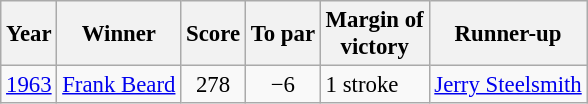<table class=wikitable style="font-size:95%">
<tr>
<th>Year</th>
<th>Winner</th>
<th>Score</th>
<th>To par</th>
<th>Margin of<br>victory</th>
<th>Runner-up</th>
</tr>
<tr>
<td><a href='#'>1963</a></td>
<td> <a href='#'>Frank Beard</a></td>
<td align=center>278</td>
<td align=center>−6</td>
<td>1 stroke</td>
<td> <a href='#'>Jerry Steelsmith</a></td>
</tr>
</table>
